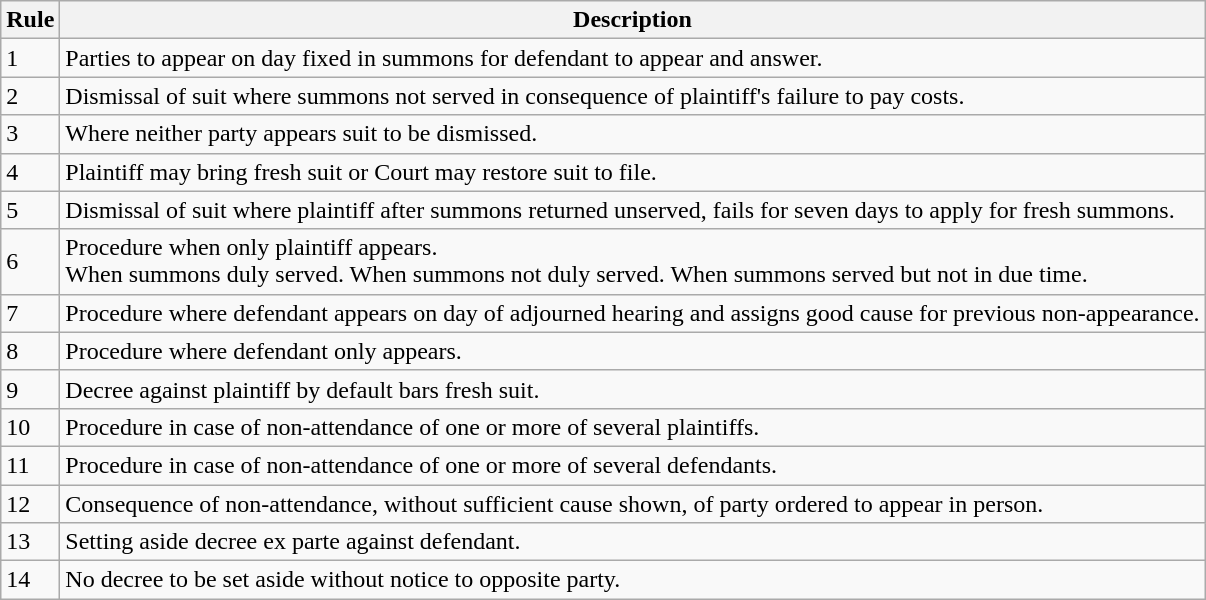<table class="wikitable">
<tr>
<th>Rule</th>
<th>Description</th>
</tr>
<tr>
<td>1</td>
<td>Parties to appear on day fixed in summons for defendant to appear and answer.</td>
</tr>
<tr>
<td>2</td>
<td>Dismissal of suit where summons not served in consequence of plaintiff's failure to pay costs.</td>
</tr>
<tr>
<td>3</td>
<td>Where neither party appears suit to be dismissed.</td>
</tr>
<tr>
<td>4</td>
<td>Plaintiff may bring fresh suit or Court may restore suit to file.</td>
</tr>
<tr>
<td>5</td>
<td>Dismissal of suit where plaintiff after summons returned unserved, fails for seven days to apply for fresh summons.</td>
</tr>
<tr>
<td>6</td>
<td>Procedure when only plaintiff appears.<br>When summons duly served.
When summons not duly served.
When summons served but not in due time.</td>
</tr>
<tr>
<td>7</td>
<td>Procedure where defendant appears on day of adjourned hearing and assigns good cause for previous non-appearance.</td>
</tr>
<tr>
<td>8</td>
<td>Procedure where defendant only appears.</td>
</tr>
<tr>
<td>9</td>
<td>Decree against plaintiff by default bars fresh suit.</td>
</tr>
<tr>
<td>10</td>
<td>Procedure in case of non-attendance of one or more of several plaintiffs.</td>
</tr>
<tr>
<td>11</td>
<td>Procedure in case of non-attendance of one or more of several defendants.</td>
</tr>
<tr>
<td>12</td>
<td>Consequence of non-attendance, without sufficient cause shown, of party ordered to appear in person.</td>
</tr>
<tr>
<td>13</td>
<td>Setting aside decree ex parte against defendant.</td>
</tr>
<tr>
<td>14</td>
<td>No decree to be set aside without notice to opposite party.</td>
</tr>
</table>
